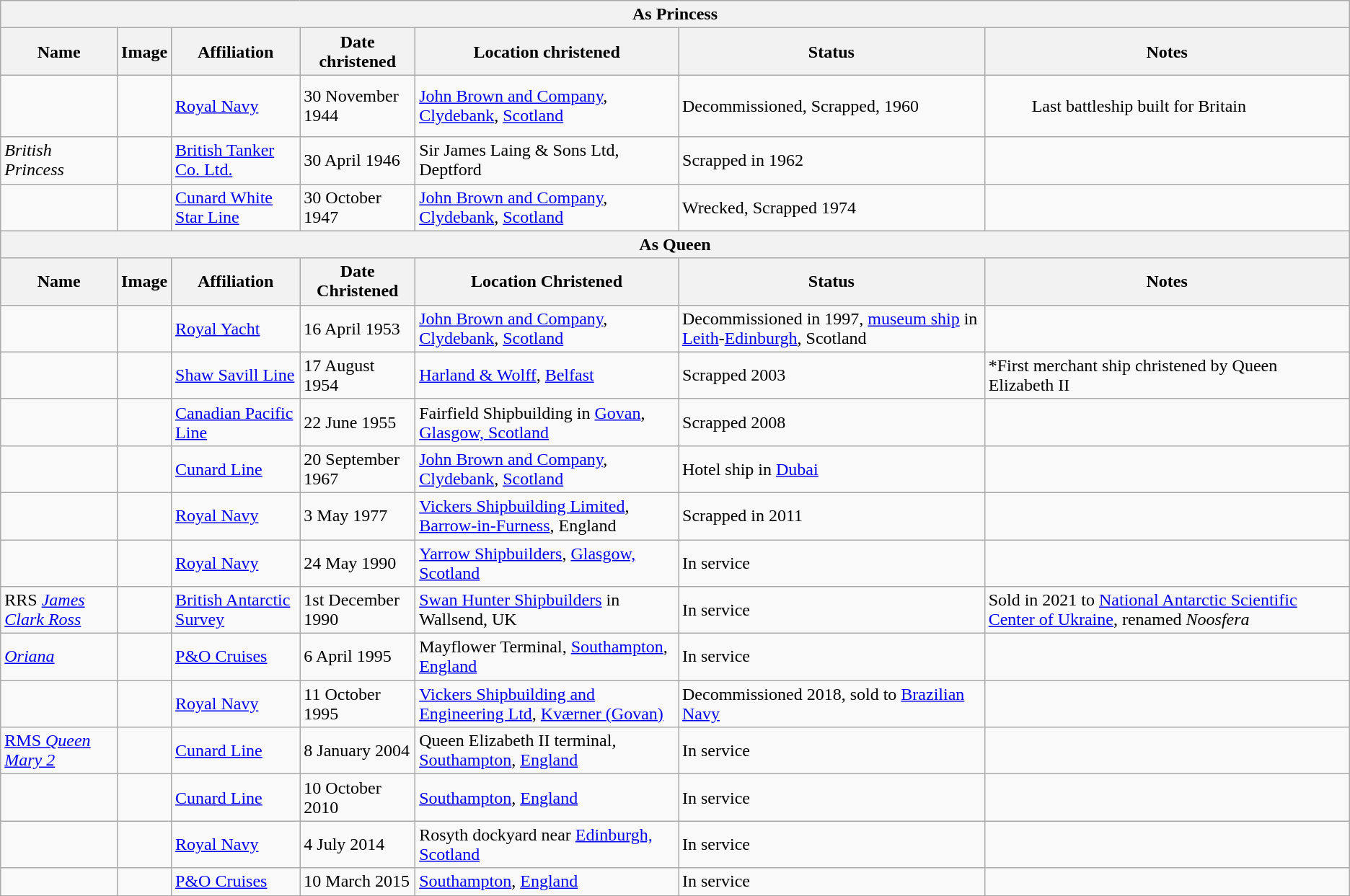<table class="wikitable">
<tr>
<th colspan="7"><strong>As Princess</strong></th>
</tr>
<tr>
<th>Name</th>
<th>Image</th>
<th>Affiliation</th>
<th>Date christened</th>
<th>Location christened</th>
<th>Status</th>
<th>Notes</th>
</tr>
<tr>
<td></td>
<td></td>
<td><a href='#'>Royal Navy</a></td>
<td>30 November 1944</td>
<td><a href='#'>John Brown and Company</a>, <a href='#'>Clydebank</a>, <a href='#'>Scotland</a></td>
<td>Decommissioned, Scrapped, 1960</td>
<td><blockquote>Last battleship built for Britain</blockquote></td>
</tr>
<tr>
<td><em>British Princess</em></td>
<td></td>
<td><a href='#'>British Tanker Co. Ltd.</a></td>
<td>30 April 1946</td>
<td>Sir James Laing & Sons Ltd, Deptford</td>
<td>Scrapped in 1962</td>
<td></td>
</tr>
<tr>
<td></td>
<td></td>
<td><a href='#'>Cunard White Star Line</a></td>
<td>30 October 1947</td>
<td><a href='#'>John Brown and Company</a>, <a href='#'>Clydebank</a>, <a href='#'>Scotland</a></td>
<td>Wrecked, Scrapped 1974</td>
<td></td>
</tr>
<tr>
<th colspan="7"><strong>As Queen</strong></th>
</tr>
<tr>
<th>Name</th>
<th>Image</th>
<th>Affiliation</th>
<th>Date Christened</th>
<th>Location Christened</th>
<th>Status</th>
<th>Notes</th>
</tr>
<tr>
<td></td>
<td></td>
<td><a href='#'>Royal Yacht</a></td>
<td>16 April 1953</td>
<td><a href='#'>John Brown and Company</a>, <a href='#'>Clydebank</a>, <a href='#'>Scotland</a></td>
<td>Decommissioned in 1997, <a href='#'>museum ship</a> in <a href='#'>Leith</a>-<a href='#'>Edinburgh</a>, Scotland</td>
<td></td>
</tr>
<tr>
<td></td>
<td></td>
<td><a href='#'>Shaw Savill Line</a></td>
<td>17 August 1954</td>
<td><a href='#'>Harland & Wolff</a>, <a href='#'>Belfast</a></td>
<td>Scrapped 2003</td>
<td>*First merchant ship christened by Queen Elizabeth II</td>
</tr>
<tr>
<td></td>
<td></td>
<td><a href='#'>Canadian Pacific Line</a></td>
<td>22 June 1955</td>
<td>Fairfield Shipbuilding in <a href='#'>Govan</a>, <a href='#'>Glasgow, Scotland</a></td>
<td>Scrapped 2008</td>
<td></td>
</tr>
<tr>
<td></td>
<td></td>
<td><a href='#'>Cunard Line</a></td>
<td>20 September 1967</td>
<td><a href='#'>John Brown and Company</a>, <a href='#'>Clydebank</a>, <a href='#'>Scotland</a></td>
<td>Hotel ship in <a href='#'>Dubai</a></td>
<td></td>
</tr>
<tr>
<td></td>
<td></td>
<td><a href='#'>Royal Navy</a></td>
<td>3 May 1977</td>
<td><a href='#'>Vickers Shipbuilding Limited</a>, <a href='#'>Barrow-in-Furness</a>, England</td>
<td>Scrapped in 2011</td>
<td></td>
</tr>
<tr>
<td></td>
<td></td>
<td><a href='#'>Royal Navy</a></td>
<td>24 May 1990</td>
<td><a href='#'>Yarrow Shipbuilders</a>, <a href='#'>Glasgow, Scotland</a></td>
<td>In service</td>
<td></td>
</tr>
<tr>
<td>RRS <em><a href='#'>James Clark Ross</a></em></td>
<td></td>
<td><a href='#'>British Antarctic Survey</a></td>
<td>1st December 1990</td>
<td><a href='#'>Swan Hunter Shipbuilders</a> in Wallsend, UK</td>
<td>In service</td>
<td>Sold in 2021 to <a href='#'>National Antarctic Scientific Center of Ukraine</a>, renamed <em>Noosfera</em></td>
</tr>
<tr>
<td><em><a href='#'>Oriana</a></em></td>
<td></td>
<td><a href='#'>P&O Cruises</a></td>
<td>6 April 1995</td>
<td>Mayflower Terminal, <a href='#'>Southampton</a>, <a href='#'>England</a></td>
<td>In service</td>
<td></td>
</tr>
<tr>
<td></td>
<td></td>
<td><a href='#'>Royal Navy</a></td>
<td>11 October 1995</td>
<td><a href='#'>Vickers Shipbuilding and Engineering Ltd</a>, <a href='#'>Kværner (Govan)</a></td>
<td>Decommissioned 2018, sold to <a href='#'>Brazilian Navy</a></td>
<td></td>
</tr>
<tr>
<td><a href='#'>RMS <em>Queen Mary 2</em></a></td>
<td></td>
<td><a href='#'>Cunard Line</a></td>
<td>8 January 2004</td>
<td>Queen Elizabeth II terminal, <a href='#'>Southampton</a>, <a href='#'>England</a></td>
<td>In service</td>
<td></td>
</tr>
<tr>
<td></td>
<td></td>
<td><a href='#'>Cunard Line</a></td>
<td>10 October 2010</td>
<td><a href='#'>Southampton</a>, <a href='#'>England</a></td>
<td>In service</td>
<td></td>
</tr>
<tr>
<td></td>
<td></td>
<td><a href='#'>Royal Navy</a></td>
<td>4 July 2014</td>
<td>Rosyth dockyard near <a href='#'>Edinburgh, Scotland</a></td>
<td>In service</td>
<td></td>
</tr>
<tr>
<td></td>
<td></td>
<td><a href='#'>P&O Cruises</a></td>
<td>10 March 2015</td>
<td><a href='#'>Southampton</a>, <a href='#'>England</a></td>
<td>In service</td>
<td></td>
</tr>
</table>
